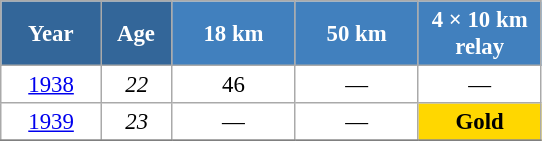<table class="wikitable" style="font-size:95%; text-align:center; border:grey solid 1px; border-collapse:collapse; background:#ffffff;">
<tr>
<th style="background-color:#369; color:white; width:60px;"> Year </th>
<th style="background-color:#369; color:white; width:40px;"> Age </th>
<th style="background-color:#4180be; color:white; width:75px;"> 18 km </th>
<th style="background-color:#4180be; color:white; width:75px;"> 50 km </th>
<th style="background-color:#4180be; color:white; width:75px;"> 4 × 10 km <br> relay </th>
</tr>
<tr>
<td><a href='#'>1938</a></td>
<td><em>22</em></td>
<td>46</td>
<td>—</td>
<td>—</td>
</tr>
<tr>
<td><a href='#'>1939</a></td>
<td><em>23</em></td>
<td>—</td>
<td>—</td>
<td style="background:gold;"><strong>Gold</strong></td>
</tr>
<tr>
</tr>
</table>
